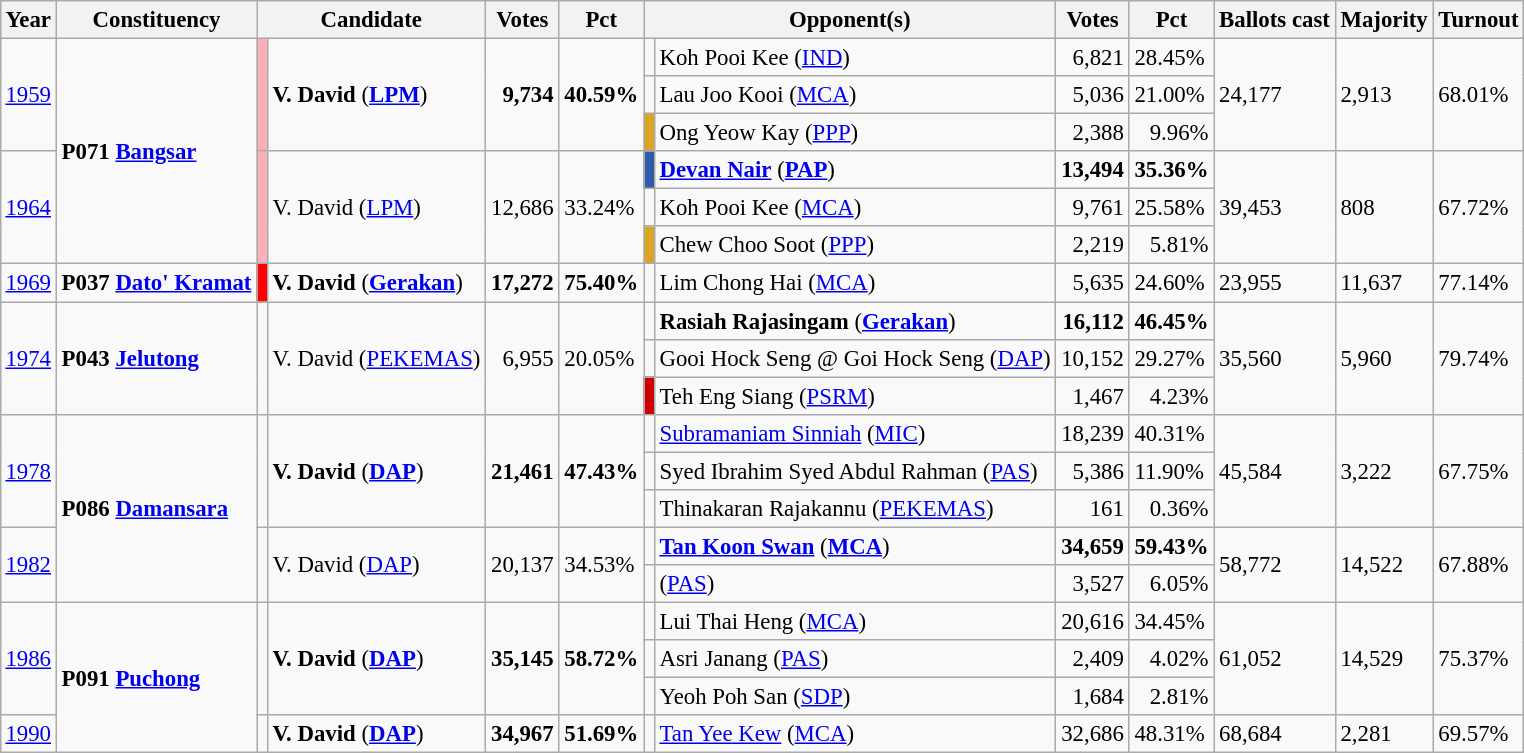<table class="wikitable" style="margin:0.5em ; font-size:95%">
<tr>
<th>Year</th>
<th>Constituency</th>
<th colspan=2>Candidate</th>
<th>Votes</th>
<th>Pct</th>
<th colspan=2>Opponent(s)</th>
<th>Votes</th>
<th>Pct</th>
<th>Ballots cast</th>
<th>Majority</th>
<th>Turnout</th>
</tr>
<tr>
<td rowspan=3><a href='#'>1959</a></td>
<td rowspan=6><strong>P071 <a href='#'>Bangsar</a></strong></td>
<td rowspan=3 style="background:#FAAFBA"></td>
<td rowspan=3><strong>V. David</strong> (<a href='#'><strong>LPM</strong></a>)</td>
<td rowspan=3 align="right"><strong>9,734</strong></td>
<td rowspan=3><strong>40.59%</strong></td>
<td></td>
<td>Koh Pooi Kee (<a href='#'>IND</a>)</td>
<td align="right">6,821</td>
<td>28.45%</td>
<td rowspan=3>24,177</td>
<td rowspan=3>2,913</td>
<td rowspan=3>68.01%</td>
</tr>
<tr>
<td></td>
<td>Lau Joo Kooi (<a href='#'>MCA</a>)</td>
<td align="right">5,036</td>
<td>21.00%</td>
</tr>
<tr>
<td style="color:inherit;background:#DAA520"></td>
<td>Ong Yeow Kay (<a href='#'>PPP</a>)</td>
<td align="right">2,388</td>
<td align=right>9.96%</td>
</tr>
<tr>
<td rowspan=3><a href='#'>1964</a></td>
<td rowspan=3 style="background:#FAAFBA"></td>
<td rowspan=3>V. David (<a href='#'>LPM</a>)</td>
<td rowspan=3 align="right">12,686</td>
<td rowspan=3>33.24%</td>
<td style="color:inherit;background:#2F5BAA"></td>
<td><strong><a href='#'>Devan Nair</a></strong> (<a href='#'><strong>PAP</strong></a>)</td>
<td align="right"><strong>13,494</strong></td>
<td><strong>35.36%</strong></td>
<td rowspan=3>39,453</td>
<td rowspan=3>808</td>
<td rowspan=3>67.72%</td>
</tr>
<tr>
<td></td>
<td>Koh Pooi Kee (<a href='#'>MCA</a>)</td>
<td align="right">9,761</td>
<td>25.58%</td>
</tr>
<tr>
<td style="color:inherit;background:#DAA520"></td>
<td>Chew Choo Soot (<a href='#'>PPP</a>)</td>
<td align="right">2,219</td>
<td align=right>5.81%</td>
</tr>
<tr>
<td><a href='#'>1969</a></td>
<td><strong>P037 <a href='#'>Dato' Kramat</a></strong></td>
<td style="color:inherit;background:#FF0000"></td>
<td><strong>V. David</strong> (<a href='#'><strong>Gerakan</strong></a>)</td>
<td align="right"><strong>17,272</strong></td>
<td><strong>75.40%</strong></td>
<td></td>
<td>Lim Chong Hai (<a href='#'>MCA</a>)</td>
<td align="right">5,635</td>
<td>24.60%</td>
<td>23,955</td>
<td>11,637</td>
<td>77.14%</td>
</tr>
<tr>
<td rowspan=3><a href='#'>1974</a></td>
<td rowspan=3><strong>P043 <a href='#'>Jelutong</a></strong></td>
<td rowspan=3 ></td>
<td rowspan=3>V. David (<a href='#'>PEKEMAS</a>)</td>
<td rowspan=3 align="right">6,955</td>
<td rowspan=3>20.05%</td>
<td></td>
<td><strong>Rasiah Rajasingam</strong> (<a href='#'><strong>Gerakan</strong></a>)</td>
<td align="right"><strong>16,112</strong></td>
<td><strong>46.45%</strong></td>
<td rowspan=3>35,560</td>
<td rowspan=3>5,960</td>
<td rowspan=3>79.74%</td>
</tr>
<tr>
<td></td>
<td>Gooi Hock Seng @ Goi Hock Seng (<a href='#'>DAP</a>)</td>
<td align="right">10,152</td>
<td>29.27%</td>
</tr>
<tr>
<td style="color:inherit;background:#D00000"></td>
<td>Teh Eng Siang (<a href='#'>PSRM</a>)</td>
<td align="right">1,467</td>
<td align=right>4.23%</td>
</tr>
<tr>
<td rowspan=3><a href='#'>1978</a></td>
<td rowspan=5><strong>P086 <a href='#'>Damansara</a></strong></td>
<td rowspan=3 ></td>
<td rowspan=3><strong>V. David</strong> (<a href='#'><strong>DAP</strong></a>)</td>
<td rowspan=3 align="right"><strong>21,461</strong></td>
<td rowspan=3><strong>47.43%</strong></td>
<td></td>
<td><a href='#'>Subramaniam Sinniah</a> (<a href='#'>MIC</a>)</td>
<td align="right">18,239</td>
<td>40.31%</td>
<td rowspan=3>45,584</td>
<td rowspan=3>3,222</td>
<td rowspan=3>67.75%</td>
</tr>
<tr>
<td></td>
<td>Syed Ibrahim Syed Abdul Rahman (<a href='#'>PAS</a>)</td>
<td align="right">5,386</td>
<td>11.90%</td>
</tr>
<tr>
<td></td>
<td>Thinakaran Rajakannu (<a href='#'>PEKEMAS</a>)</td>
<td align="right">161</td>
<td align=right>0.36%</td>
</tr>
<tr>
<td rowspan=2><a href='#'>1982</a></td>
<td rowspan=2 ></td>
<td rowspan=2>V. David (<a href='#'>DAP</a>)</td>
<td rowspan=2 align="right">20,137</td>
<td rowspan=2>34.53%</td>
<td></td>
<td><strong><a href='#'>Tan Koon Swan</a></strong> (<a href='#'><strong>MCA</strong></a>)</td>
<td align="right"><strong>34,659</strong></td>
<td><strong>59.43%</strong></td>
<td rowspan=2>58,772</td>
<td rowspan=2>14,522</td>
<td rowspan=2>67.88%</td>
</tr>
<tr>
<td></td>
<td> (<a href='#'>PAS</a>)</td>
<td align="right">3,527</td>
<td align=right>6.05%</td>
</tr>
<tr>
<td rowspan=3><a href='#'>1986</a></td>
<td rowspan=4><strong>P091 <a href='#'>Puchong</a></strong></td>
<td rowspan=3 ></td>
<td rowspan=3><strong>V. David</strong> (<a href='#'><strong>DAP</strong></a>)</td>
<td rowspan=3 align="right"><strong>35,145</strong></td>
<td rowspan=3><strong>58.72%</strong></td>
<td></td>
<td>Lui Thai Heng (<a href='#'>MCA</a>)</td>
<td align="right">20,616</td>
<td>34.45%</td>
<td rowspan=3>61,052</td>
<td rowspan=3>14,529</td>
<td rowspan=3>75.37%</td>
</tr>
<tr>
<td></td>
<td>Asri Janang (<a href='#'>PAS</a>)</td>
<td align="right">2,409</td>
<td align=right>4.02%</td>
</tr>
<tr>
<td bgcolor=></td>
<td>Yeoh Poh San (<a href='#'>SDP</a>)</td>
<td align="right">1,684</td>
<td align=right>2.81%</td>
</tr>
<tr>
<td><a href='#'>1990</a></td>
<td></td>
<td><strong>V. David</strong> (<a href='#'><strong>DAP</strong></a>)</td>
<td align="right"><strong>34,967</strong></td>
<td><strong>51.69%</strong></td>
<td></td>
<td><a href='#'>Tan Yee Kew</a> (<a href='#'>MCA</a>)</td>
<td align="right">32,686</td>
<td>48.31%</td>
<td>68,684</td>
<td>2,281</td>
<td>69.57%</td>
</tr>
</table>
